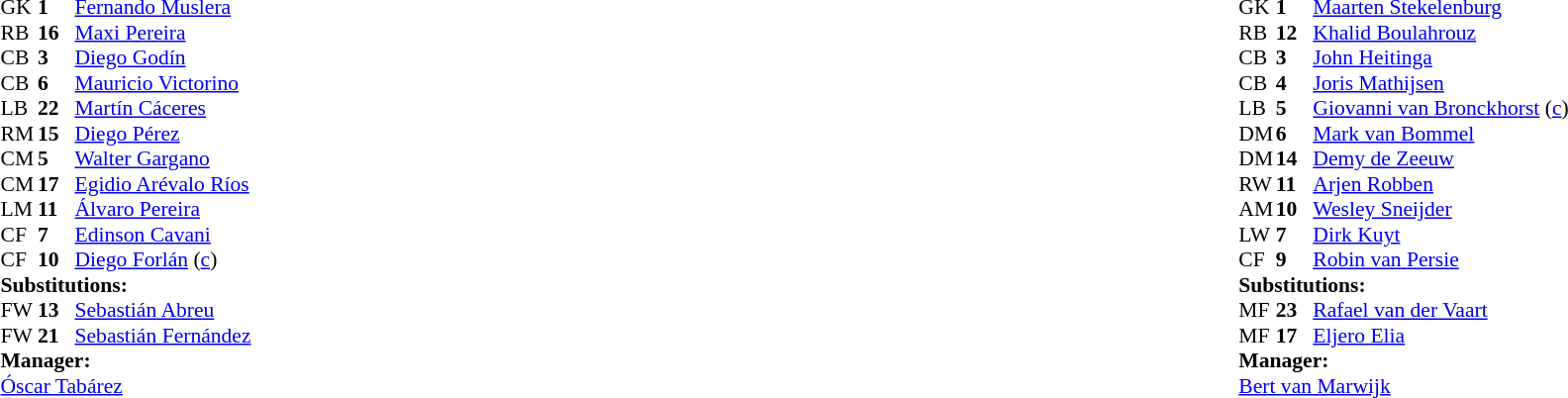<table style="width:100%">
<tr>
<td style="vertical-align:top;width:40%"><br><table style="font-size:90%" cellspacing="0" cellpadding="0">
<tr>
<th width="25"></th>
<th width="25"></th>
</tr>
<tr>
<td>GK</td>
<td><strong>1</strong></td>
<td><a href='#'>Fernando Muslera</a></td>
</tr>
<tr>
<td>RB</td>
<td><strong>16</strong></td>
<td><a href='#'>Maxi Pereira</a></td>
<td></td>
</tr>
<tr>
<td>CB</td>
<td><strong>3</strong></td>
<td><a href='#'>Diego Godín</a></td>
</tr>
<tr>
<td>CB</td>
<td><strong>6</strong></td>
<td><a href='#'>Mauricio Victorino</a></td>
</tr>
<tr>
<td>LB</td>
<td><strong>22</strong></td>
<td><a href='#'>Martín Cáceres</a></td>
<td></td>
</tr>
<tr>
<td>RM</td>
<td><strong>15</strong></td>
<td><a href='#'>Diego Pérez</a></td>
</tr>
<tr>
<td>CM</td>
<td><strong>5</strong></td>
<td><a href='#'>Walter Gargano</a></td>
</tr>
<tr>
<td>CM</td>
<td><strong>17</strong></td>
<td><a href='#'>Egidio Arévalo Ríos</a></td>
</tr>
<tr>
<td>LM</td>
<td><strong>11</strong></td>
<td><a href='#'>Álvaro Pereira</a></td>
<td></td>
<td></td>
</tr>
<tr>
<td>CF</td>
<td><strong>7</strong></td>
<td><a href='#'>Edinson Cavani</a></td>
</tr>
<tr>
<td>CF</td>
<td><strong>10</strong></td>
<td><a href='#'>Diego Forlán</a> (<a href='#'>c</a>)</td>
<td></td>
<td></td>
</tr>
<tr>
<td colspan=3><strong>Substitutions:</strong></td>
</tr>
<tr>
<td>FW</td>
<td><strong>13</strong></td>
<td><a href='#'>Sebastián Abreu</a></td>
<td></td>
<td></td>
</tr>
<tr>
<td>FW</td>
<td><strong>21</strong></td>
<td><a href='#'>Sebastián Fernández</a></td>
<td></td>
<td></td>
</tr>
<tr>
<td colspan=3><strong>Manager:</strong></td>
</tr>
<tr>
<td colspan=3><a href='#'>Óscar Tabárez</a></td>
</tr>
</table>
</td>
<td valign="top"></td>
<td style="vertical-align:top;width:50%"><br><table cellspacing="0" cellpadding="0" style="font-size:90%;margin:auto">
<tr>
<th width=25></th>
<th width=25></th>
</tr>
<tr>
<td>GK</td>
<td><strong>1</strong></td>
<td><a href='#'>Maarten Stekelenburg</a></td>
</tr>
<tr>
<td>RB</td>
<td><strong>12</strong></td>
<td><a href='#'>Khalid Boulahrouz</a></td>
<td></td>
</tr>
<tr>
<td>CB</td>
<td><strong>3</strong></td>
<td><a href='#'>John Heitinga</a></td>
</tr>
<tr>
<td>CB</td>
<td><strong>4</strong></td>
<td><a href='#'>Joris Mathijsen</a></td>
</tr>
<tr>
<td>LB</td>
<td><strong>5</strong></td>
<td><a href='#'>Giovanni van Bronckhorst</a> (<a href='#'>c</a>)</td>
</tr>
<tr>
<td>DM</td>
<td><strong>6</strong></td>
<td><a href='#'>Mark van Bommel</a></td>
<td></td>
</tr>
<tr>
<td>DM</td>
<td><strong>14</strong></td>
<td><a href='#'>Demy de Zeeuw</a></td>
<td></td>
<td></td>
</tr>
<tr>
<td>RW</td>
<td><strong>11</strong></td>
<td><a href='#'>Arjen Robben</a></td>
<td></td>
<td></td>
</tr>
<tr>
<td>AM</td>
<td><strong>10</strong></td>
<td><a href='#'>Wesley Sneijder</a></td>
<td></td>
</tr>
<tr>
<td>LW</td>
<td><strong>7</strong></td>
<td><a href='#'>Dirk Kuyt</a></td>
</tr>
<tr>
<td>CF</td>
<td><strong>9</strong></td>
<td><a href='#'>Robin van Persie</a></td>
</tr>
<tr>
<td colspan=3><strong>Substitutions:</strong></td>
</tr>
<tr>
<td>MF</td>
<td><strong>23</strong></td>
<td><a href='#'>Rafael van der Vaart</a></td>
<td></td>
<td></td>
</tr>
<tr>
<td>MF</td>
<td><strong>17</strong></td>
<td><a href='#'>Eljero Elia</a></td>
<td></td>
<td></td>
</tr>
<tr>
<td colspan=3><strong>Manager:</strong></td>
</tr>
<tr>
<td colspan=4><a href='#'>Bert van Marwijk</a></td>
</tr>
</table>
</td>
</tr>
</table>
